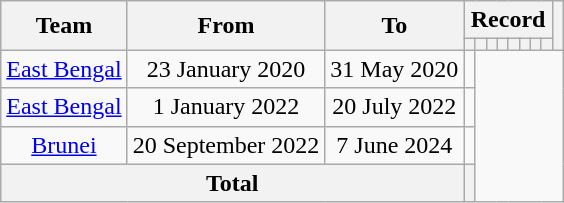<table class="wikitable" style="text-align:center">
<tr>
<th rowspan="2">Team</th>
<th rowspan="2">From</th>
<th rowspan="2">To</th>
<th colspan="8">Record</th>
<th rowspan="2"></th>
</tr>
<tr>
<th></th>
<th></th>
<th></th>
<th></th>
<th></th>
<th></th>
<th></th>
<th></th>
</tr>
<tr>
<td><a href='#'>East Bengal</a></td>
<td>23 January 2020</td>
<td>31 May 2020<br></td>
<td></td>
</tr>
<tr>
<td><a href='#'>East Bengal</a></td>
<td>1 January 2022</td>
<td>20 July 2022<br></td>
<td></td>
</tr>
<tr>
<td><a href='#'>Brunei</a></td>
<td>20 September 2022</td>
<td>7 June 2024<br></td>
<td></td>
</tr>
<tr>
<th colspan="3">Total<br></th>
<th></th>
</tr>
</table>
